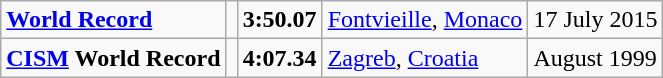<table class="wikitable">
<tr>
<td><strong><a href='#'>World Record</a></strong></td>
<td></td>
<td><strong>3:50.07</strong></td>
<td><a href='#'>Fontvieille</a>, <a href='#'>Monaco</a></td>
<td>17 July 2015</td>
</tr>
<tr>
<td><strong><a href='#'>CISM</a> World Record</strong></td>
<td></td>
<td><strong>4:07.34</strong></td>
<td><a href='#'>Zagreb</a>, <a href='#'>Croatia</a></td>
<td>August 1999</td>
</tr>
</table>
